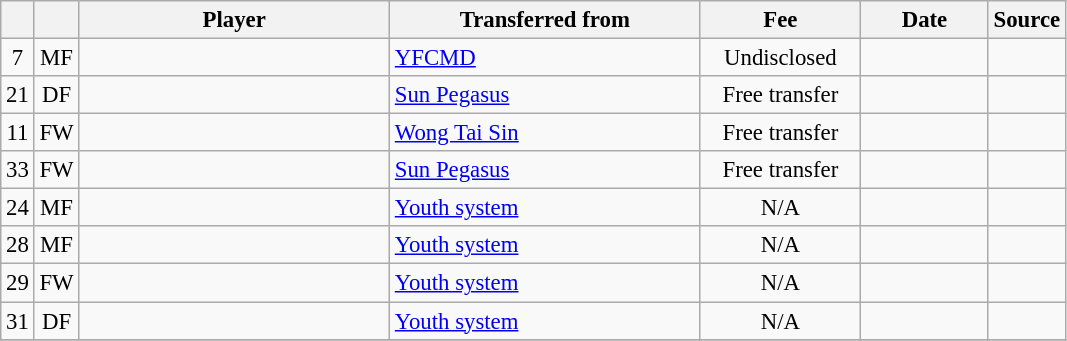<table class="wikitable plainrowheaders sortable" style="font-size:95%">
<tr>
<th></th>
<th></th>
<th scope="col" style="width:200px;">Player</th>
<th scope="col" style="width:200px;">Transferred from</th>
<th scope="col" style="width:100px;">Fee</th>
<th scope="col" style="width:78px;">Date</th>
<th>Source</th>
</tr>
<tr>
<td align=center>7</td>
<td align=center>MF</td>
<td></td>
<td> <a href='#'>YFCMD</a></td>
<td align=center>Undisclosed</td>
<td></td>
<td></td>
</tr>
<tr>
<td align=center>21</td>
<td align=center>DF</td>
<td></td>
<td> <a href='#'>Sun Pegasus</a></td>
<td align=center>Free transfer</td>
<td></td>
<td></td>
</tr>
<tr>
<td align=center>11</td>
<td align=center>FW</td>
<td></td>
<td> <a href='#'>Wong Tai Sin</a></td>
<td align=center>Free transfer</td>
<td></td>
<td></td>
</tr>
<tr>
<td align=center>33</td>
<td align=center>FW</td>
<td></td>
<td> <a href='#'>Sun Pegasus</a></td>
<td align=center>Free transfer</td>
<td></td>
<td></td>
</tr>
<tr>
<td align=center>24</td>
<td align=center>MF</td>
<td></td>
<td> <a href='#'>Youth system</a></td>
<td align=center>N/A</td>
<td></td>
<td></td>
</tr>
<tr>
<td align=center>28</td>
<td align=center>MF</td>
<td></td>
<td> <a href='#'>Youth system</a></td>
<td align=center>N/A</td>
<td></td>
<td></td>
</tr>
<tr>
<td align=center>29</td>
<td align=center>FW</td>
<td></td>
<td> <a href='#'>Youth system</a></td>
<td align=center>N/A</td>
<td></td>
<td></td>
</tr>
<tr>
<td align=center>31</td>
<td align=center>DF</td>
<td></td>
<td> <a href='#'>Youth system</a></td>
<td align=center>N/A</td>
<td></td>
<td></td>
</tr>
<tr>
</tr>
</table>
